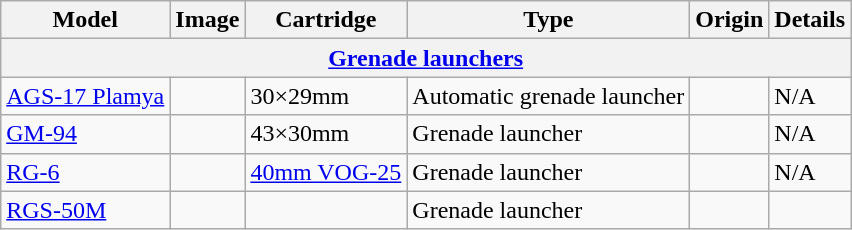<table class="wikitable">
<tr>
<th>Model</th>
<th>Image</th>
<th>Cartridge</th>
<th>Type</th>
<th>Origin</th>
<th>Details</th>
</tr>
<tr>
<th colspan="6" style="align: center;"><a href='#'>Grenade launchers</a></th>
</tr>
<tr>
<td><a href='#'>AGS-17 Plamya</a></td>
<td></td>
<td>30×29mm</td>
<td>Automatic grenade launcher</td>
<td></td>
<td>N/A</td>
</tr>
<tr>
<td><a href='#'>GM-94</a></td>
<td></td>
<td>43×30mm</td>
<td>Grenade launcher</td>
<td></td>
<td>N/A</td>
</tr>
<tr>
<td><a href='#'>RG-6</a></td>
<td></td>
<td><a href='#'>40mm VOG-25</a></td>
<td>Grenade launcher</td>
<td></td>
<td>N/A</td>
</tr>
<tr>
<td><a href='#'>RGS-50M</a></td>
<td></td>
<td></td>
<td>Grenade launcher</td>
<td></td>
<td></td>
</tr>
</table>
